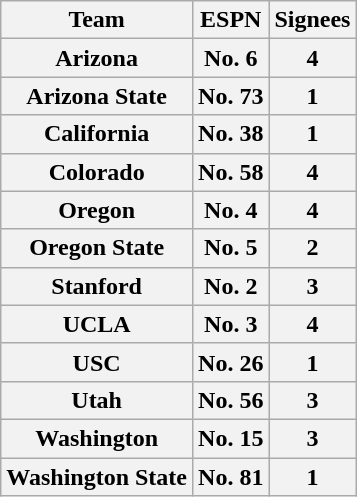<table class="wikitable">
<tr>
<th>Team</th>
<th>ESPN</th>
<th>Signees</th>
</tr>
<tr>
<th style=>Arizona</th>
<th>No. 6</th>
<th>4</th>
</tr>
<tr>
<th style=>Arizona State</th>
<th>No. 73</th>
<th>1</th>
</tr>
<tr>
<th style=>California</th>
<th>No. 38</th>
<th>1</th>
</tr>
<tr>
<th style=>Colorado</th>
<th>No. 58</th>
<th>4</th>
</tr>
<tr>
<th style=>Oregon</th>
<th>No. 4</th>
<th>4</th>
</tr>
<tr>
<th style=>Oregon State</th>
<th>No. 5</th>
<th>2</th>
</tr>
<tr>
<th style=>Stanford</th>
<th>No. 2</th>
<th>3</th>
</tr>
<tr>
<th style=>UCLA</th>
<th>No. 3</th>
<th>4</th>
</tr>
<tr>
<th style=>USC</th>
<th>No. 26</th>
<th>1</th>
</tr>
<tr>
<th style=>Utah</th>
<th>No. 56</th>
<th>3</th>
</tr>
<tr>
<th style=>Washington</th>
<th>No. 15</th>
<th>3</th>
</tr>
<tr>
<th style=>Washington State</th>
<th>No. 81</th>
<th>1</th>
</tr>
</table>
